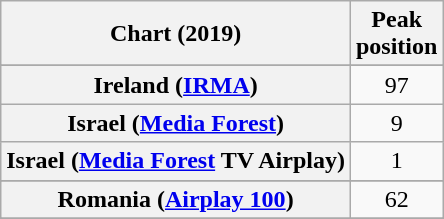<table class="wikitable sortable plainrowheaders" style="text-align:center">
<tr>
<th scope="col">Chart (2019)</th>
<th scope="col">Peak<br>position</th>
</tr>
<tr>
</tr>
<tr>
<th scope="row">Ireland (<a href='#'>IRMA</a>)</th>
<td>97</td>
</tr>
<tr>
<th scope="row">Israel (<a href='#'>Media Forest</a>)</th>
<td>9</td>
</tr>
<tr>
<th scope="row">Israel (<a href='#'>Media Forest</a> TV Airplay)</th>
<td>1</td>
</tr>
<tr>
</tr>
<tr>
<th scope="row">Romania (<a href='#'>Airplay 100</a>)</th>
<td>62</td>
</tr>
<tr>
</tr>
<tr>
</tr>
<tr>
</tr>
</table>
